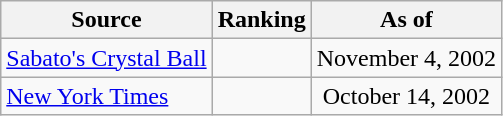<table class="wikitable" style="text-align:center">
<tr>
<th>Source</th>
<th>Ranking</th>
<th>As of</th>
</tr>
<tr>
<td align=left><a href='#'>Sabato's Crystal Ball</a></td>
<td></td>
<td>November 4, 2002</td>
</tr>
<tr>
<td align=left><a href='#'>New York Times</a></td>
<td></td>
<td>October 14, 2002</td>
</tr>
</table>
